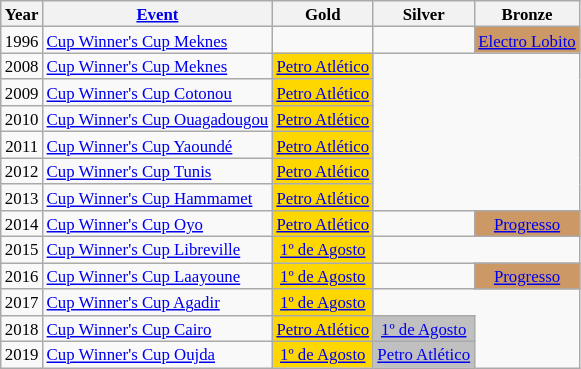<table class="wikitable" style="text-align:center; font-size:70%;">
<tr>
<th>Year</th>
<th><a href='#'>Event</a></th>
<th>Gold</th>
<th>Silver</th>
<th>Bronze</th>
</tr>
<tr>
<td>1996</td>
<td align=left><a href='#'>Cup Winner's Cup Meknes</a></td>
<td></td>
<td></td>
<td style="background:#cc9966;"><a href='#'>Electro Lobito</a></td>
</tr>
<tr>
<td>2008</td>
<td align=left><a href='#'>Cup Winner's Cup Meknes</a></td>
<td style="background:gold;"><a href='#'>Petro Atlético</a></td>
</tr>
<tr>
<td>2009</td>
<td align=left><a href='#'>Cup Winner's Cup Cotonou</a></td>
<td style="background:gold;"><a href='#'>Petro Atlético</a></td>
</tr>
<tr>
<td>2010</td>
<td align=left><a href='#'>Cup Winner's Cup Ouagadougou</a></td>
<td style="background:gold;"><a href='#'>Petro Atlético</a></td>
</tr>
<tr>
<td>2011</td>
<td align=left><a href='#'>Cup Winner's Cup Yaoundé</a></td>
<td style="background:gold;"><a href='#'>Petro Atlético</a></td>
</tr>
<tr>
<td>2012</td>
<td align=left><a href='#'>Cup Winner's Cup Tunis</a></td>
<td style="background:gold;"><a href='#'>Petro Atlético</a></td>
</tr>
<tr>
<td>2013</td>
<td align=left><a href='#'>Cup Winner's Cup Hammamet</a></td>
<td style="background:gold;"><a href='#'>Petro Atlético</a></td>
</tr>
<tr>
<td>2014</td>
<td align=left><a href='#'>Cup Winner's Cup Oyo</a></td>
<td style="background:gold;"><a href='#'>Petro Atlético</a></td>
<td></td>
<td align=center style="background:#cc9966;"><a href='#'>Progresso</a></td>
</tr>
<tr>
<td>2015</td>
<td align=left><a href='#'>Cup Winner's Cup Libreville</a></td>
<td style="background:gold;"><a href='#'>1º de Agosto</a></td>
</tr>
<tr>
<td>2016</td>
<td align=left><a href='#'>Cup Winner's Cup Laayoune</a></td>
<td style="background:gold;"><a href='#'>1º de Agosto</a></td>
<td></td>
<td align=center style="background:#cc9966;"><a href='#'>Progresso</a></td>
</tr>
<tr>
<td>2017</td>
<td align=left><a href='#'>Cup Winner's Cup Agadir</a></td>
<td style="background:gold;"><a href='#'>1º de Agosto</a></td>
</tr>
<tr>
<td>2018</td>
<td align=left><a href='#'>Cup Winner's Cup Cairo</a></td>
<td style="background:gold;"><a href='#'>Petro Atlético</a></td>
<td style="background:silver;"><a href='#'>1º de Agosto</a></td>
</tr>
<tr>
<td>2019</td>
<td align=left><a href='#'>Cup Winner's Cup Oujda</a></td>
<td style="background:gold;"><a href='#'>1º de Agosto</a></td>
<td style="background:silver;"><a href='#'>Petro Atlético</a></td>
</tr>
</table>
